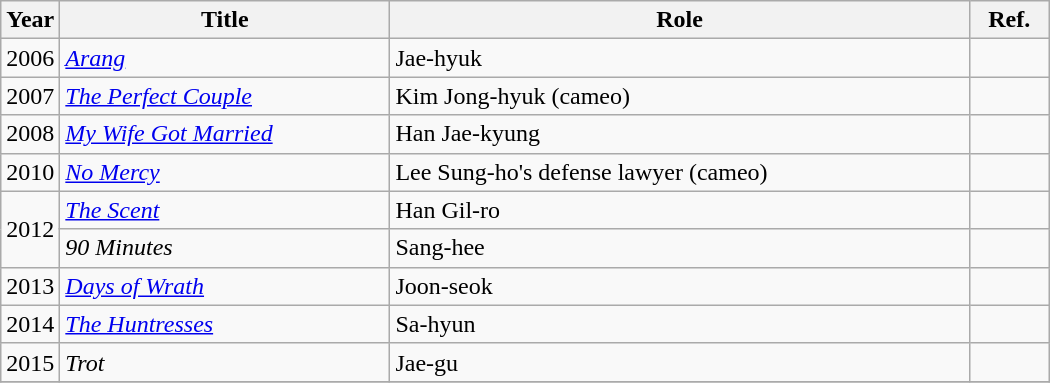<table class="wikitable" style="width:700px">
<tr>
<th width=10>Year</th>
<th>Title</th>
<th>Role</th>
<th>Ref.</th>
</tr>
<tr>
<td>2006</td>
<td><em><a href='#'>Arang</a></em></td>
<td>Jae-hyuk</td>
<td></td>
</tr>
<tr>
<td>2007</td>
<td><em><a href='#'>The Perfect Couple</a></em></td>
<td>Kim Jong-hyuk (cameo)</td>
<td></td>
</tr>
<tr>
<td>2008</td>
<td><em><a href='#'>My Wife Got Married</a></em></td>
<td>Han Jae-kyung</td>
<td></td>
</tr>
<tr>
<td>2010</td>
<td><em><a href='#'>No Mercy</a></em></td>
<td>Lee Sung-ho's defense lawyer (cameo)</td>
<td></td>
</tr>
<tr>
<td rowspan=2>2012</td>
<td><em><a href='#'>The Scent</a></em></td>
<td>Han Gil-ro</td>
<td></td>
</tr>
<tr>
<td><em>90 Minutes</em></td>
<td>Sang-hee</td>
<td></td>
</tr>
<tr>
<td>2013</td>
<td><em><a href='#'>Days of Wrath</a></em></td>
<td>Joon-seok</td>
<td></td>
</tr>
<tr>
<td>2014</td>
<td><em><a href='#'>The Huntresses</a></em></td>
<td>Sa-hyun</td>
<td></td>
</tr>
<tr>
<td>2015</td>
<td><em>Trot</em></td>
<td>Jae-gu</td>
<td></td>
</tr>
<tr>
</tr>
</table>
